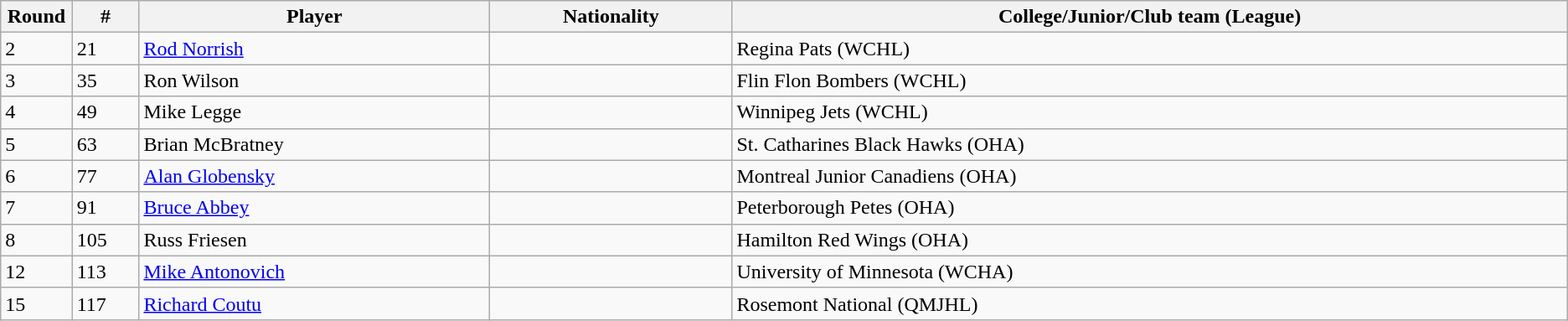<table class="wikitable">
<tr align="center">
<th bgcolor="#DDDDFF" width="4.0%">Round</th>
<th bgcolor="#DDDDFF" width="4.0%">#</th>
<th bgcolor="#DDDDFF" width="21.0%">Player</th>
<th bgcolor="#DDDDFF" width="14.5%">Nationality</th>
<th bgcolor="#DDDDFF" width="50.0%">College/Junior/Club team (League)</th>
</tr>
<tr>
<td>2</td>
<td>21</td>
<td><a href='#'>Rod Norrish</a></td>
<td></td>
<td>Regina Pats (WCHL)</td>
</tr>
<tr>
<td>3</td>
<td>35</td>
<td>Ron Wilson</td>
<td></td>
<td>Flin Flon Bombers (WCHL)</td>
</tr>
<tr>
<td>4</td>
<td>49</td>
<td>Mike Legge</td>
<td></td>
<td>Winnipeg Jets (WCHL)</td>
</tr>
<tr>
<td>5</td>
<td>63</td>
<td>Brian McBratney</td>
<td></td>
<td>St. Catharines Black Hawks (OHA)</td>
</tr>
<tr>
<td>6</td>
<td>77</td>
<td><a href='#'>Alan Globensky</a></td>
<td></td>
<td>Montreal Junior Canadiens (OHA)</td>
</tr>
<tr>
<td>7</td>
<td>91</td>
<td><a href='#'>Bruce Abbey</a></td>
<td></td>
<td>Peterborough Petes (OHA)</td>
</tr>
<tr>
<td>8</td>
<td>105</td>
<td>Russ Friesen</td>
<td></td>
<td>Hamilton Red Wings (OHA)</td>
</tr>
<tr>
<td>12</td>
<td>113</td>
<td><a href='#'>Mike Antonovich</a></td>
<td></td>
<td>University of Minnesota (WCHA)</td>
</tr>
<tr>
<td>15</td>
<td>117</td>
<td><a href='#'>Richard Coutu</a></td>
<td></td>
<td>Rosemont National (QMJHL)</td>
</tr>
</table>
